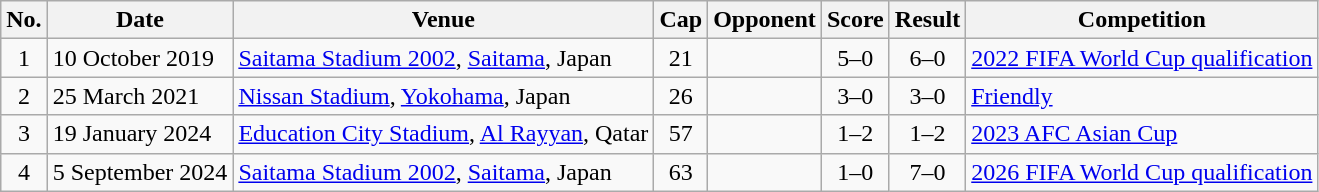<table class="wikitable sortable">
<tr>
<th scope="col">No.</th>
<th scope="col" data-sort-type="date">Date</th>
<th scope="col">Venue</th>
<th scope="col">Cap</th>
<th scope="col">Opponent</th>
<th scope="col">Score</th>
<th scope="col">Result</th>
<th scope="col">Competition</th>
</tr>
<tr>
<td align="center">1</td>
<td>10 October 2019</td>
<td><a href='#'>Saitama Stadium 2002</a>, <a href='#'>Saitama</a>, Japan</td>
<td align="center">21</td>
<td></td>
<td align="center">5–0</td>
<td align="center">6–0</td>
<td><a href='#'>2022 FIFA World Cup qualification</a></td>
</tr>
<tr>
<td align="center">2</td>
<td>25 March 2021</td>
<td><a href='#'>Nissan Stadium</a>, <a href='#'>Yokohama</a>, Japan</td>
<td align="center">26</td>
<td></td>
<td align="center">3–0</td>
<td align="center">3–0</td>
<td><a href='#'>Friendly</a></td>
</tr>
<tr>
<td align="center">3</td>
<td>19 January 2024</td>
<td><a href='#'>Education City Stadium</a>, <a href='#'>Al Rayyan</a>, Qatar</td>
<td align="center">57</td>
<td></td>
<td align="center">1–2</td>
<td align="center">1–2</td>
<td><a href='#'>2023 AFC Asian Cup</a></td>
</tr>
<tr>
<td align="center">4</td>
<td>5 September 2024</td>
<td><a href='#'>Saitama Stadium 2002</a>, <a href='#'>Saitama</a>, Japan</td>
<td align="center">63</td>
<td></td>
<td align=center>1–0</td>
<td align="center">7–0</td>
<td><a href='#'>2026 FIFA World Cup qualification</a></td>
</tr>
</table>
